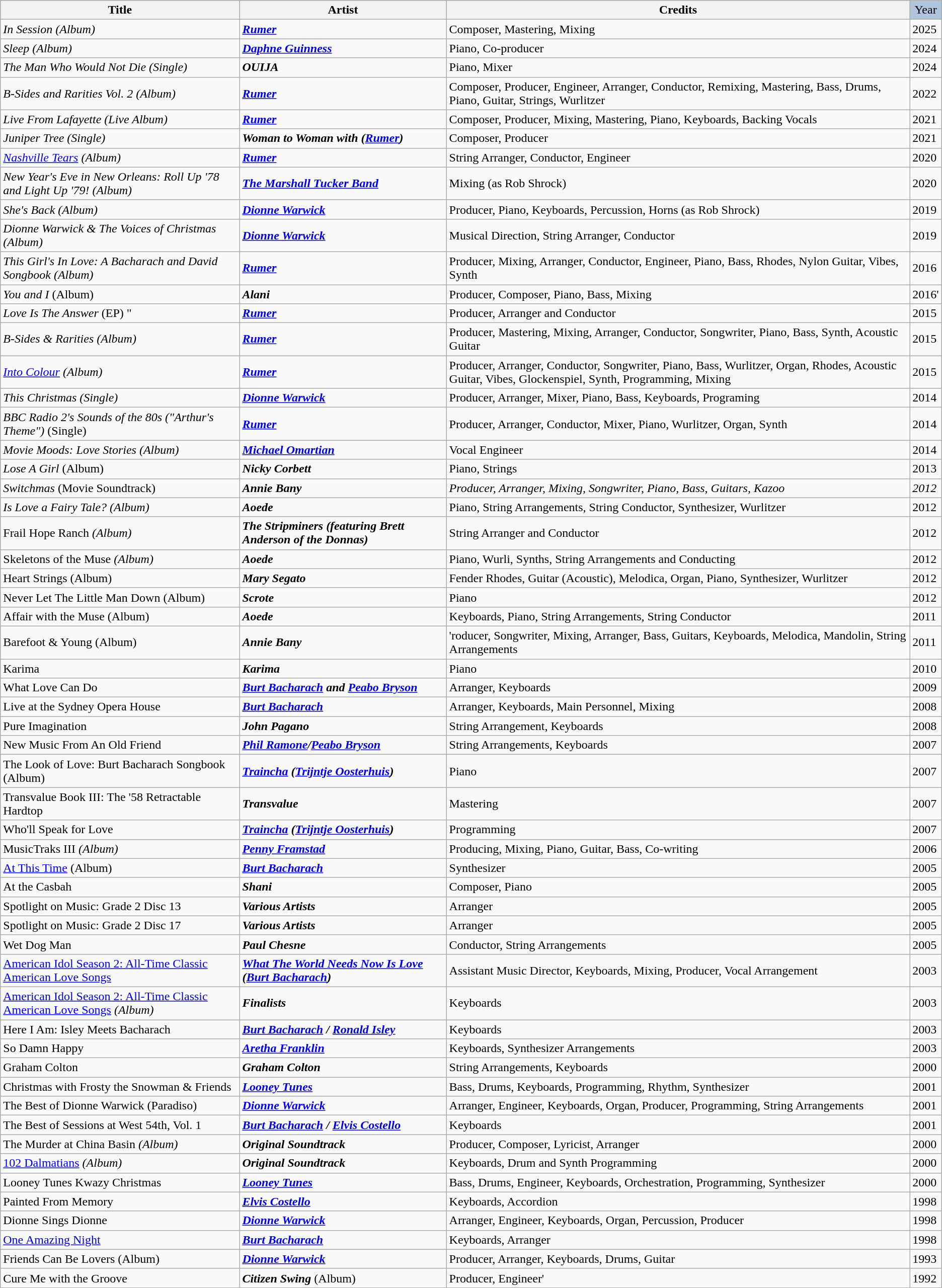<table class="wikitable">
<tr style="background:#b0c4de; text-align:center;">
<th>Title</th>
<th>Artist</th>
<th>Credits</th>
<td>Year</td>
</tr>
<tr>
<td><em>In Session (Album)</em></td>
<td><strong><em>  <a href='#'>Rumer</a></em></strong></td>
<td>Composer, Mastering, Mixing</td>
<td>2025</td>
</tr>
<tr>
<td><em>Sleep (Album)</em></td>
<td><strong><em>  <a href='#'>Daphne Guinness</a></em></strong></td>
<td>Piano, Co-producer</td>
<td>2024</td>
</tr>
<tr>
<td><em>The Man Who Would Not Die (Single)</em></td>
<td><strong><em>  OUIJA</em></strong></td>
<td>Piano, Mixer</td>
<td>2024</td>
</tr>
<tr>
<td><em>B-Sides and Rarities Vol. 2 (Album)</em></td>
<td><strong><em>  <a href='#'>Rumer</a></em></strong></td>
<td>Composer, Producer, Engineer, Arranger, Conductor, Remixing, Mastering, Bass, Drums, Piano, Guitar, Strings, Wurlitzer</td>
<td>2022</td>
</tr>
<tr>
<td><em>Live From Lafayette (Live Album)</em></td>
<td><strong><em> <a href='#'>Rumer</a></em></strong></td>
<td>Composer, Producer, Mixing, Mastering, Piano, Keyboards, Backing Vocals</td>
<td>2021</td>
</tr>
<tr>
<td><em>Juniper Tree (Single)</em></td>
<td><strong><em> Woman to Woman with (<a href='#'>Rumer</a>)</em></strong></td>
<td>Composer, Producer</td>
<td>2021</td>
</tr>
<tr>
<td><em><a href='#'>Nashville Tears</a> (Album)</em></td>
<td><strong><em> <a href='#'>Rumer</a></em></strong></td>
<td>String Arranger, Conductor, Engineer</td>
<td>2020</td>
</tr>
<tr>
<td><em>New Year's Eve in New Orleans: Roll Up '78 and Light Up '79! (Album)</em></td>
<td><strong><em> <a href='#'>The Marshall Tucker Band</a></em></strong></td>
<td>Mixing (as Rob Shrock)</td>
<td>2020</td>
</tr>
<tr>
<td><em> She's Back (Album)</em></td>
<td><strong><em> <a href='#'>Dionne Warwick</a></em></strong></td>
<td>Producer, Piano, Keyboards, Percussion, Horns (as Rob Shrock)</td>
<td>2019</td>
</tr>
<tr>
<td><em> Dionne Warwick & The Voices of Christmas (Album)</em></td>
<td><strong><em> <a href='#'>Dionne Warwick</a></em></strong></td>
<td>Musical Direction, String Arranger, Conductor</td>
<td>2019</td>
</tr>
<tr>
<td><em> This Girl's In Love: A Bacharach and David Songbook (Album)</em></td>
<td><strong><em> <a href='#'>Rumer</a></em></strong></td>
<td>Producer, Mixing, Arranger, Conductor, Engineer, Piano, Bass, Rhodes, Nylon Guitar, Vibes, Synth</td>
<td>2016</td>
</tr>
<tr>
<td><em> You and I</em> (Album)</td>
<td><strong><em> Alani</em></strong></td>
<td>Producer, Composer, Piano, Bass, Mixing</td>
<td>2016'</td>
</tr>
<tr>
<td><em>Love Is The Answer</em> (EP)  "</td>
<td><strong><em> <a href='#'>Rumer</a></em></strong></td>
<td>Producer, Arranger and Conductor</td>
<td>2015</td>
</tr>
<tr>
<td><em> B-Sides & Rarities (Album)</em></td>
<td><strong><em> <a href='#'>Rumer</a></em></strong></td>
<td>Producer, Mastering, Mixing, Arranger, Conductor, Songwriter, Piano, Bass, Synth, Acoustic Guitar</td>
<td>2015</td>
</tr>
<tr>
<td><em> <a href='#'>Into Colour</a> (Album) </em></td>
<td><strong><em> <a href='#'>Rumer</a></em></strong></td>
<td>Producer, Arranger, Conductor, Songwriter, Piano, Bass, Wurlitzer, Organ, Rhodes, Acoustic Guitar, Vibes, Glockenspiel, Synth, Programming, Mixing</td>
<td>2015</td>
</tr>
<tr>
<td><em> This Christmas (Single)</em></td>
<td><strong><em> <a href='#'>Dionne Warwick</a></em></strong></td>
<td>Producer, Arranger, Mixer, Piano, Bass, Keyboards, Programing</td>
<td>2014</td>
</tr>
<tr>
<td><em> BBC Radio 2's Sounds of the 80s ("Arthur's Theme")</em> (Single)</td>
<td><strong><em> <a href='#'>Rumer</a></em></strong></td>
<td>Producer, Arranger, Conductor, Mixer, Piano, Wurlitzer, Organ, Synth</td>
<td>2014</td>
</tr>
<tr>
<td><em>Movie Moods: Love Stories (Album) </em></td>
<td><strong><em> <a href='#'>Michael Omartian</a></em></strong></td>
<td>Vocal Engineer</td>
<td>2014</td>
</tr>
<tr>
<td><em>Lose A Girl</em> (Album) </td>
<td><strong><em>Nicky Corbett</em></strong></td>
<td>Piano, Strings</td>
<td>2013</td>
</tr>
<tr>
<td><em>Switchmas</em> (Movie Soundtrack)</td>
<td><strong><em> Annie Bany </em></strong></td>
<td><em>Producer, Arranger, Mixing, Songwriter, Piano, Bass, Guitars, Kazoo</em></td>
<td><em>2012</em></td>
</tr>
<tr>
<td><em>Is Love a Fairy Tale? (Album) </em></td>
<td><strong><em>Aoede</em></strong></td>
<td>Piano, String Arrangements, String Conductor, Synthesizer, Wurlitzer <em></td>
<td>2012</td>
</tr>
<tr>
<td></em>Frail Hope Ranch<em> (Album)</td>
<td><strong><em> The Stripminers (featuring Brett Anderson of the Donnas) </em></strong></td>
<td>String Arranger and Conductor</td>
<td>2012</td>
</tr>
<tr>
<td></em>Skeletons of the Muse<em> (Album)</td>
<td><strong><em> Aoede </em></strong></td>
<td>Piano, Wurli, Synths, String Arrangements and Conducting</td>
<td>2012</td>
</tr>
<tr>
<td></em>Heart Strings (Album) <em></td>
<td><strong><em>Mary Segato</em></strong></td>
<td>Fender Rhodes, Guitar (Acoustic), Melodica, Organ, Piano, Synthesizer, Wurlitzer</td>
<td>2012</td>
</tr>
<tr>
<td></em>Never Let The Little Man Down (Album) <em></td>
<td><strong><em>Scrote</em></strong></td>
<td>Piano</td>
<td>2012</td>
</tr>
<tr>
<td></em>Affair with the Muse (Album) <em></td>
<td><strong><em>Aoede</em></strong></td>
<td>Keyboards, Piano, String Arrangements, String Conductor</td>
<td>2011</td>
</tr>
<tr>
<td></em>Barefoot & Young (Album) <em></td>
<td><strong><em>Annie Bany</em></strong></td>
<td>'roducer, Songwriter, Mixing, Arranger, Bass, Guitars, Keyboards, Melodica, Mandolin, String Arrangements</td>
<td>2011</td>
</tr>
<tr>
<td></em>Karima<em></td>
<td><strong><em>Karima</em></strong></td>
<td>Piano</td>
<td>2010</td>
</tr>
<tr>
<td></em>What Love Can Do<em></td>
<td><strong><em><a href='#'>Burt Bacharach</a> and <a href='#'>Peabo Bryson</a></em></strong></td>
<td>Arranger, Keyboards</td>
<td>2009</td>
</tr>
<tr>
<td></em>Live at the Sydney Opera House<em> </td>
<td><strong><em><a href='#'>Burt Bacharach</a></em></strong></td>
<td>Arranger, Keyboards, Main Personnel, Mixing</td>
<td>2008</td>
</tr>
<tr>
<td></em>Pure Imagination<em></td>
<td><strong><em>John Pagano</em></strong></td>
<td>String Arrangement, Keyboards</td>
<td>2008</td>
</tr>
<tr>
<td></em>New Music From An Old Friend<em></td>
<td><strong><em><a href='#'>Phil Ramone</a>/<a href='#'>Peabo Bryson</a></em></strong></td>
<td>String Arrangements, Keyboards</td>
<td>2007</td>
</tr>
<tr>
<td></em>The Look of Love: Burt Bacharach Songbook (Album) <em></td>
<td><strong><em><a href='#'>Traincha</a> (<a href='#'>Trijntje Oosterhuis</a>)</em></strong></td>
<td>Piano</td>
<td>2007</td>
</tr>
<tr>
<td></em>Transvalue Book III: The '58 Retractable Hardtop <em></td>
<td><strong><em>Transvalue</em></strong></td>
<td>Mastering</td>
<td>2007</td>
</tr>
<tr>
<td></em>Who'll Speak for Love <em></td>
<td><strong><em><a href='#'>Traincha</a> (<a href='#'>Trijntje Oosterhuis</a>)</em></strong></td>
<td>Programming</td>
<td>2007</td>
</tr>
<tr>
<td></em>MusicTraks III<em> (Album)</td>
<td><strong><em><a href='#'>Penny Framstad</a></em></strong></td>
<td>Producing, Mixing, Piano, Guitar, Bass, Co-writing</td>
<td>2006</td>
</tr>
<tr>
<td></em><a href='#'>At This Time</a> (Album) <em></td>
<td><strong><em><a href='#'>Burt Bacharach</a></em></strong></td>
<td>Synthesizer</td>
<td>2005</td>
</tr>
<tr>
<td></em>At the Casbah <em></td>
<td><strong><em>Shani</em></strong></td>
<td>Composer, Piano</td>
<td>2005</td>
</tr>
<tr>
<td></em>Spotlight on Music: Grade 2 Disc 13 <em></td>
<td><strong><em>Various Artists</em></strong></td>
<td>Arranger</td>
<td>2005</td>
</tr>
<tr>
<td></em>Spotlight on Music: Grade 2 Disc 17<em></td>
<td><strong><em>Various Artists</em></strong></td>
<td>Arranger</td>
<td>2005</td>
</tr>
<tr>
<td></em>Wet Dog Man <em></td>
<td><strong><em>Paul Chesne</em></strong></td>
<td>Conductor, String Arrangements</td>
<td>2005</td>
</tr>
<tr>
<td></em><a href='#'>American Idol Season 2: All-Time Classic American Love Songs</a><em></td>
<td><strong><em><a href='#'>What The World Needs Now Is Love</a> (<a href='#'>Burt Bacharach</a>)</em></strong></td>
<td>Assistant Music Director, Keyboards, Mixing, Producer, Vocal Arrangement</td>
<td>2003</td>
</tr>
<tr>
<td></em><a href='#'>American Idol Season 2: All-Time Classic American Love Songs</a><em> (Album)</td>
<td><strong><em>Finalists</em></strong></td>
<td>Keyboards</td>
<td>2003</td>
</tr>
<tr>
<td></em>Here I Am: Isley Meets Bacharach <em></td>
<td><strong><em><a href='#'>Burt Bacharach</a> / <a href='#'>Ronald Isley</a></em></strong></td>
<td>Keyboards</td>
<td>2003</td>
</tr>
<tr>
<td></em>So Damn Happy <em></td>
<td><strong><em><a href='#'>Aretha Franklin</a></em></strong></td>
<td>Keyboards, Synthesizer Arrangements</td>
<td>2003</td>
</tr>
<tr>
<td></em>Graham Colton<em></td>
<td><strong><em>Graham Colton</em></strong></td>
<td>String Arrangements, Keyboards</td>
<td>2000</td>
</tr>
<tr>
<td></em>Christmas with Frosty the Snowman & Friends <em></td>
<td><strong><em><a href='#'>Looney Tunes</a></em></strong></td>
<td>Bass, Drums, Keyboards, Programming, Rhythm, Synthesizer</td>
<td>2001</td>
</tr>
<tr>
<td></em>The Best of Dionne Warwick (Paradiso) <em></td>
<td><strong><em><a href='#'>Dionne Warwick</a></em></strong></td>
<td>Arranger, Engineer, Keyboards, Organ, Producer, Programming, String Arrangements</td>
<td>2001</td>
</tr>
<tr>
<td></em>The Best of Sessions at West 54th, Vol. 1 <em></td>
<td><strong><em> <a href='#'>Burt Bacharach</a> / <a href='#'>Elvis Costello</a></em></strong></td>
<td>Keyboards</td>
<td>2001</td>
</tr>
<tr>
<td></em>The Murder at China Basin<em> (Album)</td>
<td><strong><em>Original Soundtrack</em></strong></td>
<td>Producer, Composer, Lyricist, Arranger</td>
<td>2000</td>
</tr>
<tr>
<td></em><a href='#'>102 Dalmatians</a><em> (Album)</td>
<td><strong><em>Original Soundtrack</em></strong></td>
<td>Keyboards, Drum and Synth Programming</td>
<td>2000</td>
</tr>
<tr>
<td></em>Looney Tunes Kwazy Christmas <em></td>
<td><strong><em><a href='#'>Looney Tunes</a></em></strong></td>
<td>Bass, Drums, Engineer, Keyboards, Orchestration, Programming, Synthesizer</td>
<td>2000</td>
</tr>
<tr>
<td></em>Painted From Memory<em></td>
<td><strong><em><a href='#'>Elvis Costello</a></em></strong></td>
<td>Keyboards, Accordion</td>
<td>1998</td>
</tr>
<tr>
<td></em>Dionne Sings Dionne<em> </td>
<td><strong><em><a href='#'>Dionne Warwick</a></em></strong></td>
<td>Arranger, Engineer, Keyboards, Organ, Percussion, Producer</td>
<td>1998</td>
</tr>
<tr>
<td></em><a href='#'>One Amazing Night</a><em></td>
<td><strong><em><a href='#'>Burt Bacharach</a></em></strong></td>
<td>Keyboards, Arranger</td>
<td>1998</td>
</tr>
<tr>
<td></em>Friends Can Be Lovers (Album) <em></td>
<td><strong><em><a href='#'>Dionne Warwick</a></em></strong></td>
<td>Producer, Arranger, Keyboards, Drums, Guitar</td>
<td>1993</td>
</tr>
<tr>
<td></em>Cure Me with the Groove<em></td>
<td><strong><em>Citizen Swing</em></strong> (Album)</td>
<td>Producer, Engineer'</td>
<td>1992</td>
</tr>
</table>
